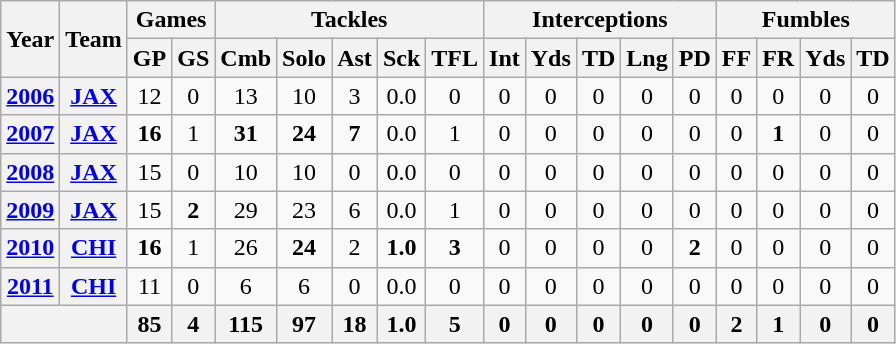<table class="wikitable" style="text-align:center">
<tr>
<th rowspan="2">Year</th>
<th rowspan="2">Team</th>
<th colspan="2">Games</th>
<th colspan="5">Tackles</th>
<th colspan="5">Interceptions</th>
<th colspan="4">Fumbles</th>
</tr>
<tr>
<th>GP</th>
<th>GS</th>
<th>Cmb</th>
<th>Solo</th>
<th>Ast</th>
<th>Sck</th>
<th>TFL</th>
<th>Int</th>
<th>Yds</th>
<th>TD</th>
<th>Lng</th>
<th>PD</th>
<th>FF</th>
<th>FR</th>
<th>Yds</th>
<th>TD</th>
</tr>
<tr>
<th><a href='#'>2006</a></th>
<th><a href='#'>JAX</a></th>
<td>12</td>
<td>0</td>
<td>13</td>
<td>10</td>
<td>3</td>
<td>0.0</td>
<td>0</td>
<td>0</td>
<td>0</td>
<td>0</td>
<td>0</td>
<td>0</td>
<td>0</td>
<td>0</td>
<td>0</td>
<td>0</td>
</tr>
<tr>
<th><a href='#'>2007</a></th>
<th><a href='#'>JAX</a></th>
<td><strong>16</strong></td>
<td>1</td>
<td><strong>31</strong></td>
<td><strong>24</strong></td>
<td><strong>7</strong></td>
<td>0.0</td>
<td>1</td>
<td>0</td>
<td>0</td>
<td>0</td>
<td>0</td>
<td>0</td>
<td>0</td>
<td><strong>1</strong></td>
<td>0</td>
<td>0</td>
</tr>
<tr>
<th><a href='#'>2008</a></th>
<th><a href='#'>JAX</a></th>
<td>15</td>
<td>0</td>
<td>10</td>
<td>10</td>
<td>0</td>
<td>0.0</td>
<td>0</td>
<td>0</td>
<td>0</td>
<td>0</td>
<td>0</td>
<td>0</td>
<td>0</td>
<td>0</td>
<td>0</td>
<td>0</td>
</tr>
<tr>
<th><a href='#'>2009</a></th>
<th><a href='#'>JAX</a></th>
<td>15</td>
<td><strong>2</strong></td>
<td>29</td>
<td>23</td>
<td>6</td>
<td>0.0</td>
<td>1</td>
<td>0</td>
<td>0</td>
<td>0</td>
<td>0</td>
<td>0</td>
<td>0</td>
<td>0</td>
<td>0</td>
<td>0</td>
</tr>
<tr>
<th><a href='#'>2010</a></th>
<th><a href='#'>CHI</a></th>
<td><strong>16</strong></td>
<td>1</td>
<td>26</td>
<td><strong>24</strong></td>
<td>2</td>
<td><strong>1.0</strong></td>
<td><strong>3</strong></td>
<td>0</td>
<td>0</td>
<td>0</td>
<td>0</td>
<td><strong>2</strong></td>
<td>0</td>
<td>0</td>
<td>0</td>
<td>0</td>
</tr>
<tr>
<th><a href='#'>2011</a></th>
<th><a href='#'>CHI</a></th>
<td>11</td>
<td>0</td>
<td>6</td>
<td>6</td>
<td>0</td>
<td>0.0</td>
<td>0</td>
<td>0</td>
<td>0</td>
<td>0</td>
<td>0</td>
<td>0</td>
<td>0</td>
<td>0</td>
<td>0</td>
<td>0</td>
</tr>
<tr>
<th colspan="2"></th>
<th>85</th>
<th>4</th>
<th>115</th>
<th>97</th>
<th>18</th>
<th>1.0</th>
<th>5</th>
<th>0</th>
<th>0</th>
<th>0</th>
<th>0</th>
<th>0</th>
<th>2</th>
<th>1</th>
<th>0</th>
<th>0</th>
</tr>
</table>
